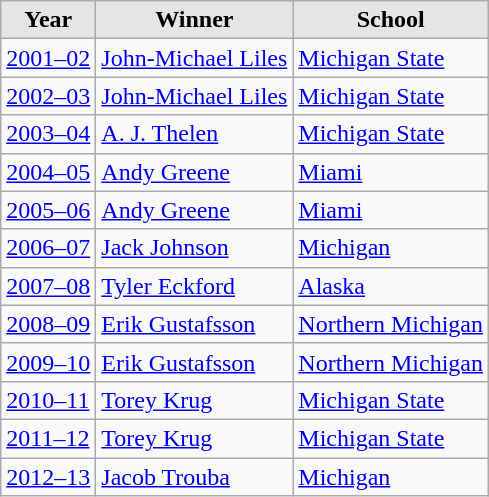<table class="wikitable sortable">
<tr>
<th style="background:#e5e5e5;">Year</th>
<th style="background:#e5e5e5;">Winner</th>
<th style="background:#e5e5e5;">School</th>
</tr>
<tr>
<td><a href='#'>2001–02</a></td>
<td><a href='#'>John-Michael Liles</a></td>
<td><a href='#'>Michigan State</a></td>
</tr>
<tr>
<td><a href='#'>2002–03</a></td>
<td><a href='#'>John-Michael Liles</a></td>
<td><a href='#'>Michigan State</a></td>
</tr>
<tr>
<td><a href='#'>2003–04</a></td>
<td><a href='#'>A. J. Thelen</a></td>
<td><a href='#'>Michigan State</a></td>
</tr>
<tr>
<td><a href='#'>2004–05</a></td>
<td><a href='#'>Andy Greene</a></td>
<td><a href='#'>Miami</a></td>
</tr>
<tr>
<td><a href='#'>2005–06</a></td>
<td><a href='#'>Andy Greene</a></td>
<td><a href='#'>Miami</a></td>
</tr>
<tr>
<td><a href='#'>2006–07</a></td>
<td><a href='#'>Jack Johnson</a></td>
<td><a href='#'>Michigan</a></td>
</tr>
<tr>
<td><a href='#'>2007–08</a></td>
<td><a href='#'>Tyler Eckford</a></td>
<td><a href='#'>Alaska</a></td>
</tr>
<tr>
<td><a href='#'>2008–09</a></td>
<td><a href='#'>Erik Gustafsson</a></td>
<td><a href='#'>Northern Michigan</a></td>
</tr>
<tr>
<td><a href='#'>2009–10</a></td>
<td><a href='#'>Erik Gustafsson</a></td>
<td><a href='#'>Northern Michigan</a></td>
</tr>
<tr>
<td><a href='#'>2010–11</a></td>
<td><a href='#'>Torey Krug</a></td>
<td><a href='#'>Michigan State</a></td>
</tr>
<tr>
<td><a href='#'>2011–12</a></td>
<td><a href='#'>Torey Krug</a></td>
<td><a href='#'>Michigan State</a></td>
</tr>
<tr>
<td><a href='#'>2012–13</a></td>
<td><a href='#'>Jacob Trouba</a></td>
<td><a href='#'>Michigan</a></td>
</tr>
</table>
